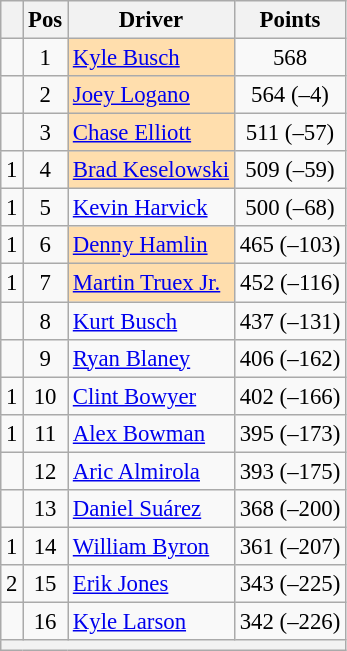<table class="wikitable" style="font-size: 95%">
<tr>
<th></th>
<th>Pos</th>
<th>Driver</th>
<th>Points</th>
</tr>
<tr>
<td align="left"></td>
<td style="text-align:center;">1</td>
<td style="background:#FFDEAD;"><a href='#'>Kyle Busch</a></td>
<td style="text-align:center;">568</td>
</tr>
<tr>
<td align="left"></td>
<td style="text-align:center;">2</td>
<td style="background:#FFDEAD;"><a href='#'>Joey Logano</a></td>
<td style="text-align:center;">564 (–4)</td>
</tr>
<tr>
<td align="left"></td>
<td style="text-align:center;">3</td>
<td style="background:#FFDEAD;"><a href='#'>Chase Elliott</a></td>
<td style="text-align:center;">511 (–57)</td>
</tr>
<tr>
<td align="left"> 1</td>
<td style="text-align:center;">4</td>
<td style="background:#FFDEAD;"><a href='#'>Brad Keselowski</a></td>
<td style="text-align:center;">509 (–59)</td>
</tr>
<tr>
<td align="left"> 1</td>
<td style="text-align:center;">5</td>
<td><a href='#'>Kevin Harvick</a></td>
<td style="text-align:center;">500 (–68)</td>
</tr>
<tr>
<td align="left"> 1</td>
<td style="text-align:center;">6</td>
<td style="background:#FFDEAD;"><a href='#'>Denny Hamlin</a></td>
<td style="text-align:center;">465 (–103)</td>
</tr>
<tr>
<td align="left"> 1</td>
<td style="text-align:center;">7</td>
<td style="background:#FFDEAD;"><a href='#'>Martin Truex Jr.</a></td>
<td style="text-align:center;">452 (–116)</td>
</tr>
<tr>
<td align="left"></td>
<td style="text-align:center;">8</td>
<td><a href='#'>Kurt Busch</a></td>
<td style="text-align:center;">437 (–131)</td>
</tr>
<tr>
<td align="left"></td>
<td style="text-align:center;">9</td>
<td><a href='#'>Ryan Blaney</a></td>
<td style="text-align:center;">406 (–162)</td>
</tr>
<tr>
<td align="left"> 1</td>
<td style="text-align:center;">10</td>
<td><a href='#'>Clint Bowyer</a></td>
<td style="text-align:center;">402 (–166)</td>
</tr>
<tr>
<td align="left"> 1</td>
<td style="text-align:center;">11</td>
<td><a href='#'>Alex Bowman</a></td>
<td style="text-align:center;">395 (–173)</td>
</tr>
<tr>
<td align="left"></td>
<td style="text-align:center;">12</td>
<td><a href='#'>Aric Almirola</a></td>
<td style="text-align:center;">393 (–175)</td>
</tr>
<tr>
<td align="left"></td>
<td style="text-align:center;">13</td>
<td><a href='#'>Daniel Suárez</a></td>
<td style="text-align:center;">368 (–200)</td>
</tr>
<tr>
<td align="left"> 1</td>
<td style="text-align:center;">14</td>
<td><a href='#'>William Byron</a></td>
<td style="text-align:center;">361 (–207)</td>
</tr>
<tr>
<td align="left"> 2</td>
<td style="text-align:center;">15</td>
<td><a href='#'>Erik Jones</a></td>
<td style="text-align:center;">343 (–225)</td>
</tr>
<tr>
<td align="left"></td>
<td style="text-align:center;">16</td>
<td><a href='#'>Kyle Larson</a></td>
<td style="text-align:center;">342 (–226)</td>
</tr>
<tr class="sortbottom">
<th colspan="9"></th>
</tr>
</table>
